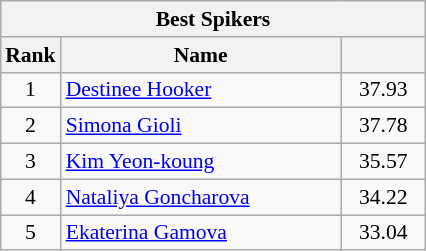<table class="wikitable" style="margin:0.5em auto;width=480;font-size:90%">
<tr>
<th colspan="3">Best Spikers</th>
</tr>
<tr>
<th width=30>Rank</th>
<th width=180>Name</th>
<th width=50></th>
</tr>
<tr>
<td align=center>1</td>
<td> <a href='#'>Destinee Hooker</a></td>
<td align=center>37.93</td>
</tr>
<tr>
<td align=center>2</td>
<td> <a href='#'>Simona Gioli</a></td>
<td align=center>37.78</td>
</tr>
<tr>
<td align=center>3</td>
<td> <a href='#'>Kim Yeon-koung</a></td>
<td align=center>35.57</td>
</tr>
<tr>
<td align=center>4</td>
<td> <a href='#'>Nataliya Goncharova</a></td>
<td align=center>34.22</td>
</tr>
<tr>
<td align=center>5</td>
<td> <a href='#'>Ekaterina Gamova</a></td>
<td align=center>33.04</td>
</tr>
</table>
